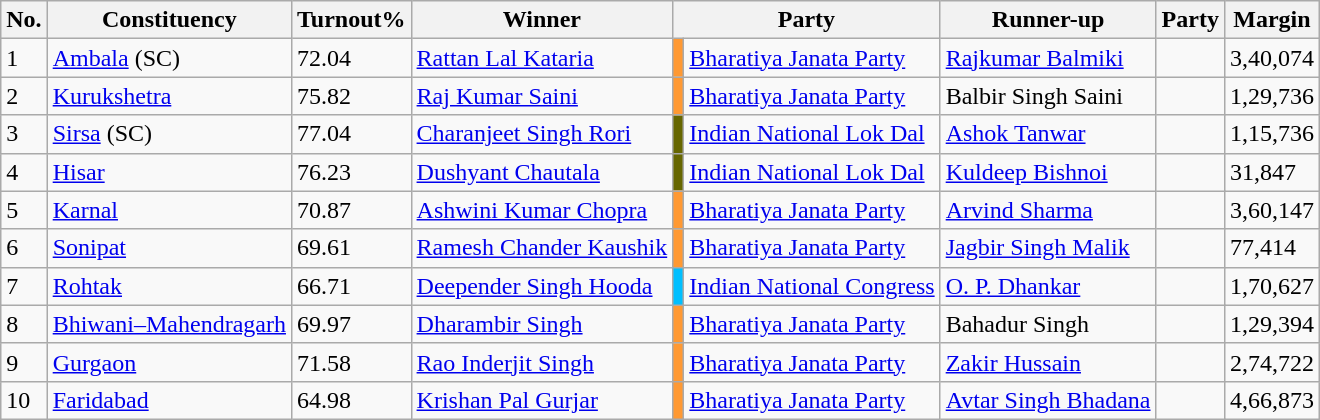<table class="wikitable sortable collapsible">
<tr>
<th>No.</th>
<th>Constituency</th>
<th>Turnout%</th>
<th>Winner</th>
<th colspan="2">Party</th>
<th>Runner-up</th>
<th colspan="2">Party</th>
<th>Margin</th>
</tr>
<tr>
<td>1</td>
<td><a href='#'>Ambala</a> (SC)</td>
<td>72.04 </td>
<td><a href='#'>Rattan Lal Kataria</a></td>
<td bgcolor=#FF9933></td>
<td><a href='#'>Bharatiya Janata Party</a></td>
<td><a href='#'>Rajkumar Balmiki</a></td>
<td></td>
<td colspan="2">3,40,074</td>
</tr>
<tr>
<td>2</td>
<td><a href='#'>Kurukshetra</a></td>
<td>75.82 </td>
<td><a href='#'>Raj Kumar Saini</a></td>
<td bgcolor=#FF9933></td>
<td><a href='#'>Bharatiya Janata Party</a></td>
<td>Balbir Singh Saini</td>
<td></td>
<td colspan="2">1,29,736</td>
</tr>
<tr>
<td>3</td>
<td><a href='#'>Sirsa</a> (SC)</td>
<td>77.04 </td>
<td><a href='#'>Charanjeet Singh Rori</a></td>
<td bgcolor=#666600></td>
<td><a href='#'>Indian National Lok Dal</a></td>
<td><a href='#'>Ashok Tanwar</a></td>
<td></td>
<td colspan="2">1,15,736</td>
</tr>
<tr>
<td>4</td>
<td><a href='#'>Hisar</a></td>
<td>76.23 </td>
<td><a href='#'>Dushyant Chautala</a></td>
<td bgcolor=#666600></td>
<td><a href='#'>Indian National Lok Dal</a></td>
<td><a href='#'>Kuldeep Bishnoi</a></td>
<td></td>
<td colspan="2">31,847</td>
</tr>
<tr>
<td>5</td>
<td><a href='#'>Karnal</a></td>
<td>70.87 </td>
<td><a href='#'>Ashwini Kumar Chopra</a></td>
<td bgcolor=#FF9933></td>
<td><a href='#'>Bharatiya Janata Party</a></td>
<td><a href='#'>Arvind Sharma</a></td>
<td></td>
<td colspan="2">3,60,147</td>
</tr>
<tr>
<td>6</td>
<td><a href='#'>Sonipat</a></td>
<td>69.61 </td>
<td><a href='#'>Ramesh Chander Kaushik</a></td>
<td bgcolor=#FF9933></td>
<td><a href='#'>Bharatiya Janata Party</a></td>
<td><a href='#'>Jagbir Singh Malik</a></td>
<td></td>
<td colspan="2">77,414</td>
</tr>
<tr>
<td>7</td>
<td><a href='#'>Rohtak</a></td>
<td>66.71 </td>
<td><a href='#'>Deepender Singh Hooda</a></td>
<td bgcolor=#00BFFF></td>
<td><a href='#'>Indian National Congress</a></td>
<td><a href='#'>O. P. Dhankar</a></td>
<td></td>
<td colspan="2">1,70,627</td>
</tr>
<tr>
<td>8</td>
<td><a href='#'>Bhiwani–Mahendragarh</a></td>
<td>69.97 </td>
<td><a href='#'>Dharambir Singh</a></td>
<td bgcolor=#FF9933></td>
<td><a href='#'>Bharatiya Janata Party</a></td>
<td>Bahadur Singh</td>
<td></td>
<td colspan="2">1,29,394</td>
</tr>
<tr>
<td>9</td>
<td><a href='#'>Gurgaon</a></td>
<td>71.58 </td>
<td><a href='#'>Rao Inderjit Singh</a></td>
<td bgcolor=#FF9933></td>
<td><a href='#'>Bharatiya Janata Party</a></td>
<td><a href='#'>Zakir Hussain</a></td>
<td></td>
<td colspan="2">2,74,722</td>
</tr>
<tr>
<td>10</td>
<td><a href='#'>Faridabad</a></td>
<td>64.98 </td>
<td><a href='#'>Krishan Pal Gurjar</a></td>
<td bgcolor=#FF9933></td>
<td><a href='#'>Bharatiya Janata Party</a></td>
<td><a href='#'>Avtar Singh Bhadana</a></td>
<td></td>
<td colspan="2">4,66,873</td>
</tr>
</table>
